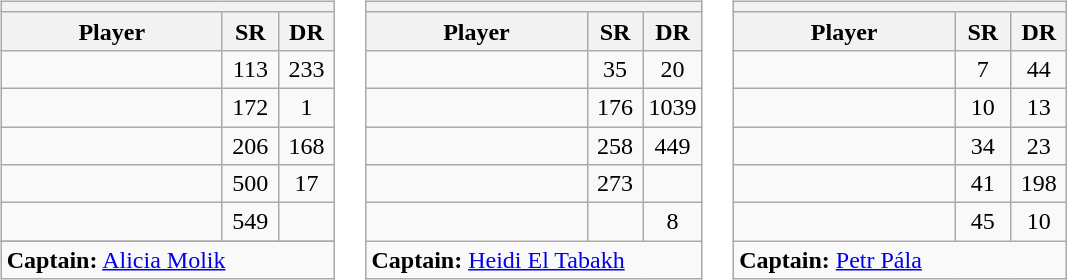<table>
<tr valign=top>
<td><br><table class="wikitable sortable nowrap">
<tr>
<th colspan=3></th>
</tr>
<tr>
<th width=140>Player</th>
<th width=30>SR</th>
<th width=30>DR</th>
</tr>
<tr>
<td></td>
<td align=center>113</td>
<td align=center>233</td>
</tr>
<tr>
<td></td>
<td align=center>172</td>
<td align=center>1</td>
</tr>
<tr>
<td></td>
<td align=center>206</td>
<td align=center>168</td>
</tr>
<tr>
<td></td>
<td align=center>500</td>
<td align=center>17</td>
</tr>
<tr>
<td></td>
<td align=center>549</td>
<td align=center></td>
</tr>
<tr>
</tr>
<tr class="sortbottom">
<td colspan=3><strong>Captain:</strong> <a href='#'>Alicia Molik</a></td>
</tr>
</table>
</td>
<td><br><table class="wikitable sortable nowrap">
<tr>
<th colspan=3></th>
</tr>
<tr>
<th width=140>Player</th>
<th width=30>SR</th>
<th width=30>DR</th>
</tr>
<tr>
<td></td>
<td align=center>35</td>
<td align=center>20</td>
</tr>
<tr>
<td></td>
<td align=center>176</td>
<td align=center>1039</td>
</tr>
<tr>
<td></td>
<td align=center>258</td>
<td align=center>449</td>
</tr>
<tr>
<td></td>
<td align=center>273</td>
<td align=center></td>
</tr>
<tr>
<td></td>
<td align=center></td>
<td align=center>8</td>
</tr>
<tr class="sortbottom">
<td colspan=3><strong>Captain:</strong> <a href='#'>Heidi El Tabakh</a></td>
</tr>
</table>
</td>
<td><br><table class="wikitable sortable nowrap">
<tr>
<th colspan=3></th>
</tr>
<tr>
<th width=140>Player</th>
<th width=30>SR</th>
<th width=30>DR</th>
</tr>
<tr>
<td></td>
<td align=center>7</td>
<td align=center>44</td>
</tr>
<tr>
<td></td>
<td align=center>10</td>
<td align=center>13</td>
</tr>
<tr>
<td></td>
<td align=center>34</td>
<td align=center>23</td>
</tr>
<tr>
<td></td>
<td align=center>41</td>
<td align=center>198</td>
</tr>
<tr>
<td></td>
<td align=center>45</td>
<td align=center>10</td>
</tr>
<tr class="sortbottom">
<td colspan=3><strong>Captain:</strong> <a href='#'>Petr Pála</a></td>
</tr>
</table>
</td>
</tr>
</table>
